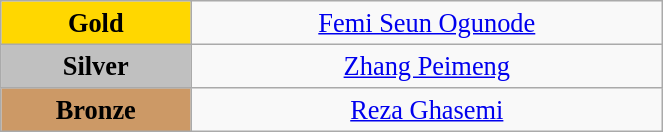<table class="wikitable" style=" text-align:center; font-size:110%;" width="35%">
<tr>
<td bgcolor="gold"><strong>Gold</strong></td>
<td><a href='#'>Femi Seun Ogunode</a><br></td>
</tr>
<tr>
<td bgcolor="silver"><strong>Silver</strong></td>
<td><a href='#'>Zhang Peimeng</a><br></td>
</tr>
<tr>
<td bgcolor="CC9966"><strong>Bronze</strong></td>
<td><a href='#'>Reza Ghasemi</a><br></td>
</tr>
</table>
